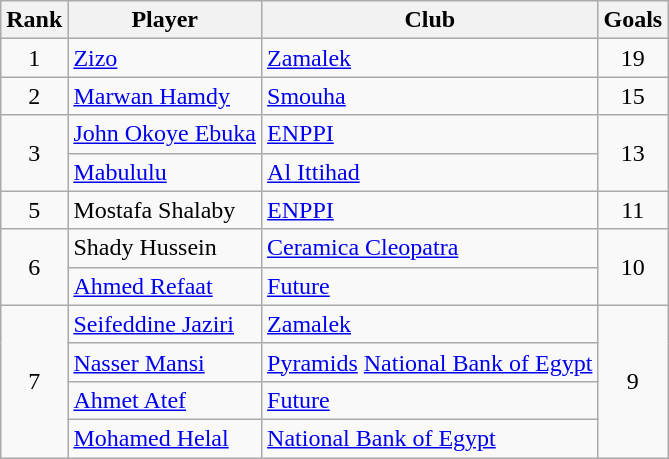<table class="wikitable" style="text-align:center;">
<tr>
<th>Rank</th>
<th>Player</th>
<th>Club</th>
<th>Goals</th>
</tr>
<tr>
<td>1</td>
<td align="left"> <a href='#'>Zizo</a></td>
<td align="left"><a href='#'>Zamalek</a></td>
<td>19</td>
</tr>
<tr>
<td>2</td>
<td align="left"> <a href='#'>Marwan Hamdy</a></td>
<td align="left"><a href='#'>Smouha</a></td>
<td>15</td>
</tr>
<tr>
<td rowspan="2">3</td>
<td align="left"> <a href='#'>John Okoye Ebuka</a></td>
<td align="left"><a href='#'>ENPPI</a></td>
<td rowspan="2">13</td>
</tr>
<tr>
<td align="left"> <a href='#'>Mabululu</a></td>
<td align="left"><a href='#'>Al Ittihad</a></td>
</tr>
<tr>
<td>5</td>
<td align="left"> Mostafa Shalaby</td>
<td align="left"><a href='#'>ENPPI</a></td>
<td>11</td>
</tr>
<tr>
<td rowspan="2">6</td>
<td align="left"> Shady Hussein</td>
<td align="left"><a href='#'>Ceramica Cleopatra</a></td>
<td rowspan="2">10</td>
</tr>
<tr>
<td align="left"> <a href='#'>Ahmed Refaat</a></td>
<td align="left"><a href='#'>Future</a></td>
</tr>
<tr>
<td rowspan="4">7</td>
<td align="left"> <a href='#'>Seifeddine Jaziri</a></td>
<td align="left"><a href='#'>Zamalek</a></td>
<td rowspan="4">9</td>
</tr>
<tr>
<td align="left"> <a href='#'>Nasser Mansi</a></td>
<td align="left"><a href='#'>Pyramids</a> <a href='#'>National Bank of Egypt</a></td>
</tr>
<tr>
<td align="left"> <a href='#'>Ahmet Atef</a></td>
<td align="left"><a href='#'>Future</a></td>
</tr>
<tr>
<td align="left"> <a href='#'>Mohamed Helal</a></td>
<td align="left"><a href='#'>National Bank of Egypt</a></td>
</tr>
</table>
